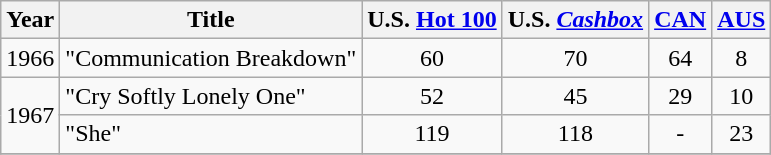<table class="wikitable">
<tr>
<th>Year</th>
<th>Title</th>
<th>U.S. <a href='#'>Hot 100</a></th>
<th>U.S. <em><a href='#'>Cashbox</a></em><em></th>
<th><a href='#'>CAN</a></th>
<th><a href='#'>AUS</a></th>
</tr>
<tr>
<td>1966</td>
<td>"Communication Breakdown"</td>
<td align="center">60</td>
<td align="center">70</td>
<td align="center">64</td>
<td align="center">8</td>
</tr>
<tr>
<td rowspan="2">1967</td>
<td>"Cry Softly Lonely One"</td>
<td align="center">52</td>
<td align="center">45</td>
<td align="center">29</td>
<td align="center">10</td>
</tr>
<tr>
<td>"She"</td>
<td align="center">119</td>
<td align="center">118</td>
<td align="center">-</td>
<td align="center">23</td>
</tr>
<tr>
</tr>
</table>
